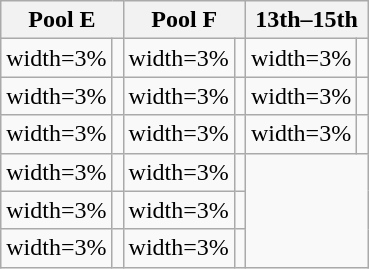<table class="wikitable">
<tr>
<th colspan=2 !width=25%>Pool E</th>
<th colspan=2 !width=25%>Pool F</th>
<th colspan=2 !width=25%>13th–15th</th>
</tr>
<tr>
<td>width=3% </td>
<td></td>
<td>width=3% </td>
<td></td>
<td>width=3% </td>
<td></td>
</tr>
<tr>
<td>width=3% </td>
<td></td>
<td>width=3% </td>
<td></td>
<td>width=3% </td>
<td></td>
</tr>
<tr>
<td>width=3% </td>
<td></td>
<td>width=3% </td>
<td></td>
<td>width=3% </td>
<td></td>
</tr>
<tr>
<td>width=3% </td>
<td></td>
<td>width=3% </td>
<td></td>
</tr>
<tr>
<td>width=3% </td>
<td></td>
<td>width=3% </td>
<td></td>
</tr>
<tr>
<td>width=3% </td>
<td></td>
<td>width=3% </td>
<td></td>
</tr>
</table>
